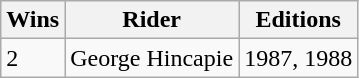<table class="wikitable">
<tr>
<th>Wins</th>
<th>Rider</th>
<th>Editions</th>
</tr>
<tr>
<td>2</td>
<td>George Hincapie</td>
<td>1987, 1988</td>
</tr>
</table>
